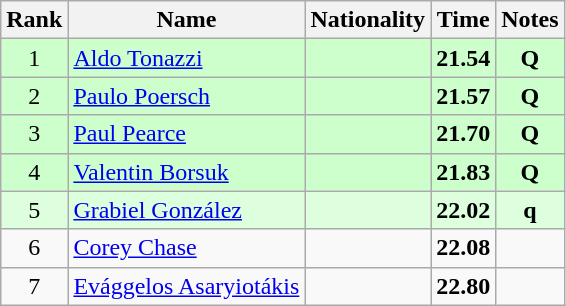<table class="wikitable sortable" style="text-align:center">
<tr>
<th>Rank</th>
<th>Name</th>
<th>Nationality</th>
<th>Time</th>
<th>Notes</th>
</tr>
<tr bgcolor=ccffcc>
<td>1</td>
<td align=left><a href='#'>Aldo Tonazzi</a></td>
<td align=left></td>
<td><strong>21.54</strong></td>
<td><strong>Q</strong></td>
</tr>
<tr bgcolor=ccffcc>
<td>2</td>
<td align=left><a href='#'>Paulo Poersch</a></td>
<td align=left></td>
<td><strong>21.57</strong></td>
<td><strong>Q</strong></td>
</tr>
<tr bgcolor=ccffcc>
<td>3</td>
<td align=left><a href='#'>Paul Pearce</a></td>
<td align=left></td>
<td><strong>21.70</strong></td>
<td><strong>Q</strong></td>
</tr>
<tr bgcolor=ccffcc>
<td>4</td>
<td align=left><a href='#'>Valentin Borsuk</a></td>
<td align=left></td>
<td><strong>21.83</strong></td>
<td><strong>Q</strong></td>
</tr>
<tr bgcolor=ddffdd>
<td>5</td>
<td align=left><a href='#'>Grabiel González</a></td>
<td align=left></td>
<td><strong>22.02</strong></td>
<td><strong>q</strong></td>
</tr>
<tr>
<td>6</td>
<td align=left><a href='#'>Corey Chase</a></td>
<td align=left></td>
<td><strong>22.08</strong></td>
<td></td>
</tr>
<tr>
<td>7</td>
<td align=left><a href='#'>Evággelos Asaryiotákis</a></td>
<td align=left></td>
<td><strong>22.80</strong></td>
<td></td>
</tr>
</table>
